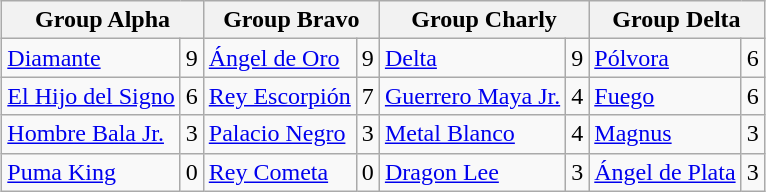<table class="wikitable" style="margin:1em auto;">
<tr>
<th colspan=2>Group Alpha</th>
<th colspan=2>Group Bravo</th>
<th colspan=2>Group Charly</th>
<th colspan=2>Group Delta</th>
</tr>
<tr>
<td><a href='#'>Diamante</a></td>
<td>9</td>
<td><a href='#'>Ángel de Oro</a></td>
<td>9</td>
<td><a href='#'>Delta</a></td>
<td>9</td>
<td><a href='#'>Pólvora</a></td>
<td>6</td>
</tr>
<tr>
<td><a href='#'>El Hijo del Signo</a></td>
<td>6</td>
<td><a href='#'>Rey Escorpión</a></td>
<td>7</td>
<td><a href='#'>Guerrero Maya Jr.</a></td>
<td>4</td>
<td><a href='#'>Fuego</a></td>
<td>6</td>
</tr>
<tr>
<td><a href='#'>Hombre Bala Jr.</a></td>
<td>3</td>
<td><a href='#'>Palacio Negro</a></td>
<td>3</td>
<td><a href='#'>Metal Blanco</a></td>
<td>4</td>
<td><a href='#'>Magnus</a></td>
<td>3</td>
</tr>
<tr>
<td><a href='#'>Puma King</a></td>
<td>0</td>
<td><a href='#'>Rey Cometa</a></td>
<td>0</td>
<td><a href='#'>Dragon Lee</a></td>
<td>3</td>
<td><a href='#'>Ángel de Plata</a></td>
<td>3</td>
</tr>
</table>
